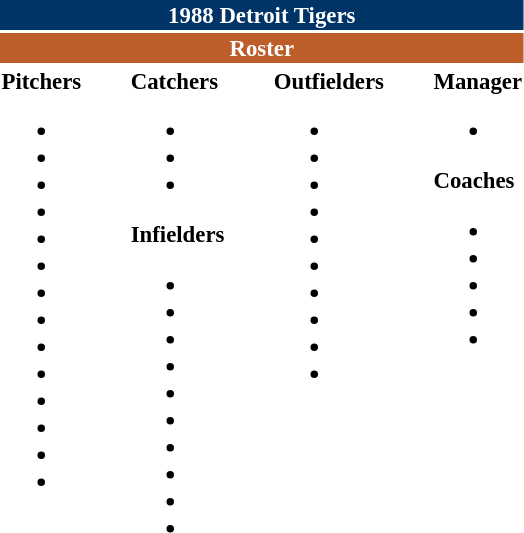<table class="toccolours" style="font-size: 95%;">
<tr>
<th colspan="10" style="background-color: #003366; color: white; text-align: center;">1988 Detroit Tigers</th>
</tr>
<tr>
<td colspan="10" style="background-color: #bd5d29; color: white; text-align: center;"><strong>Roster</strong></td>
</tr>
<tr>
<td valign="top"><strong>Pitchers</strong><br><ul><li></li><li></li><li></li><li></li><li></li><li></li><li></li><li></li><li></li><li></li><li></li><li></li><li></li><li></li></ul></td>
<td width="25px"></td>
<td valign="top"><strong>Catchers</strong><br><ul><li></li><li></li><li></li></ul><strong>Infielders</strong><ul><li></li><li></li><li></li><li></li><li></li><li></li><li></li><li></li><li></li><li></li></ul></td>
<td width="25px"></td>
<td valign="top"><strong>Outfielders</strong><br><ul><li></li><li></li><li></li><li></li><li></li><li></li><li></li><li></li><li></li><li></li></ul></td>
<td width="25px"></td>
<td valign="top"><strong>Manager</strong><br><ul><li></li></ul><strong>Coaches</strong><ul><li></li><li></li><li></li><li></li><li></li></ul></td>
</tr>
<tr>
</tr>
</table>
